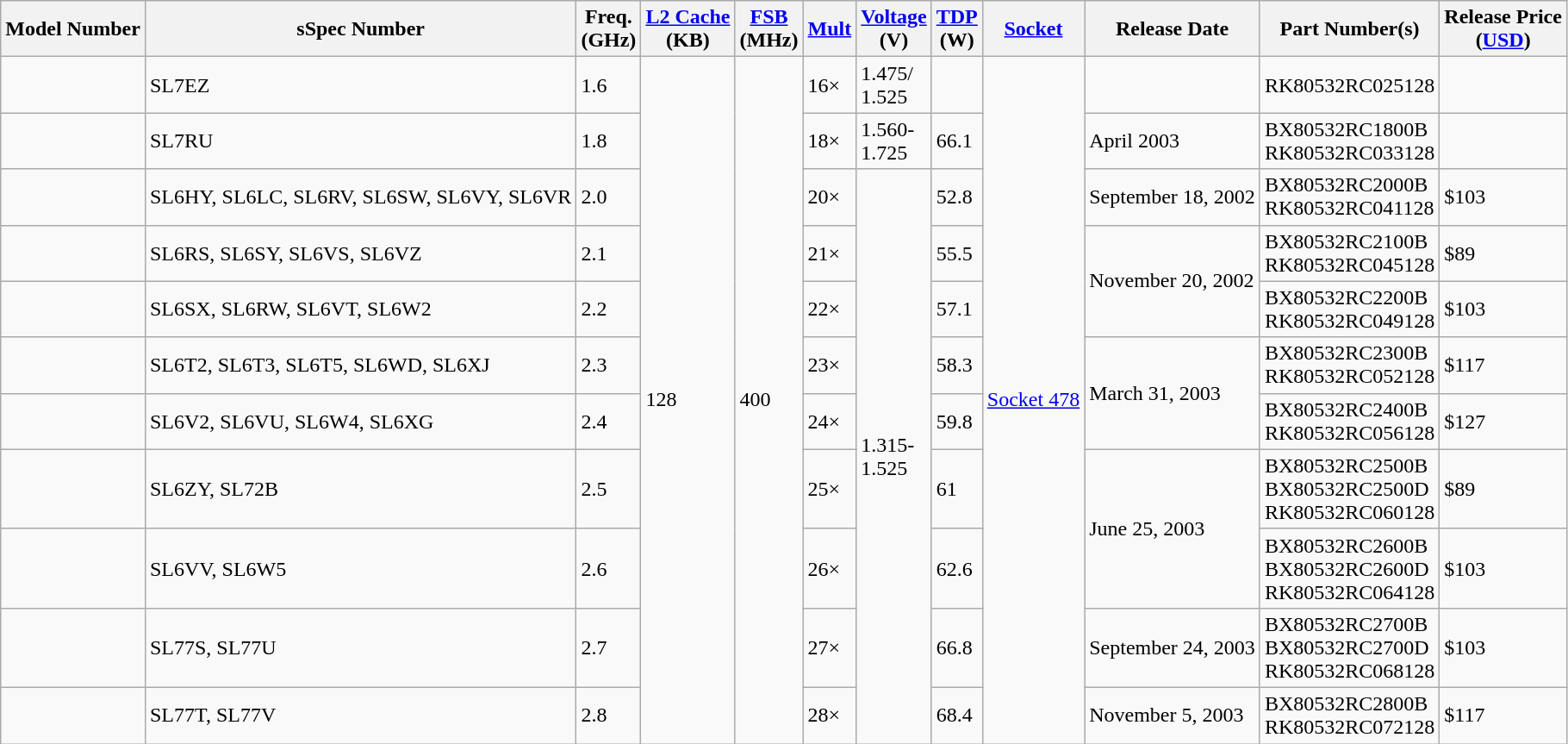<table class="wikitable">
<tr>
<th>Model Number</th>
<th>sSpec Number</th>
<th>Freq.<br>(GHz)</th>
<th><a href='#'>L2 Cache</a><br>(KB)</th>
<th><a href='#'>FSB</a><br>(MHz)</th>
<th><a href='#'>Mult</a></th>
<th><a href='#'>Voltage</a><br>(V)</th>
<th><a href='#'>TDP</a><br>(W)</th>
<th><a href='#'>Socket</a></th>
<th>Release Date</th>
<th>Part Number(s)</th>
<th>Release Price<br>(<a href='#'>USD</a>)</th>
</tr>
<tr>
<td></td>
<td>SL7EZ</td>
<td>1.6</td>
<td rowspan="11">128</td>
<td rowspan="11">400</td>
<td>16×</td>
<td>1.475/<br>1.525</td>
<td></td>
<td rowspan="11"><a href='#'>Socket 478</a></td>
<td></td>
<td>RK80532RC025128</td>
<td></td>
</tr>
<tr>
<td></td>
<td>SL7RU</td>
<td>1.8</td>
<td>18×</td>
<td>1.560-<br>1.725</td>
<td>66.1</td>
<td>April 2003</td>
<td>BX80532RC1800B<br>RK80532RC033128</td>
<td></td>
</tr>
<tr>
<td></td>
<td>SL6HY, SL6LC, SL6RV, SL6SW, SL6VY, SL6VR</td>
<td>2.0</td>
<td>20×</td>
<td rowspan="9">1.315-<br>1.525</td>
<td>52.8</td>
<td>September 18, 2002</td>
<td>BX80532RC2000B<br>RK80532RC041128</td>
<td>$103</td>
</tr>
<tr>
<td></td>
<td>SL6RS, SL6SY, SL6VS, SL6VZ</td>
<td>2.1</td>
<td>21×</td>
<td>55.5</td>
<td rowspan="2">November 20, 2002</td>
<td>BX80532RC2100B<br>RK80532RC045128</td>
<td>$89</td>
</tr>
<tr>
<td></td>
<td>SL6SX, SL6RW, SL6VT, SL6W2</td>
<td>2.2</td>
<td>22×</td>
<td>57.1</td>
<td>BX80532RC2200B<br>RK80532RC049128</td>
<td>$103</td>
</tr>
<tr>
<td></td>
<td>SL6T2, SL6T3, SL6T5, SL6WD, SL6XJ</td>
<td>2.3</td>
<td>23×</td>
<td>58.3</td>
<td rowspan="2">March 31, 2003</td>
<td>BX80532RC2300B<br>RK80532RC052128</td>
<td>$117</td>
</tr>
<tr>
<td></td>
<td>SL6V2, SL6VU, SL6W4, SL6XG</td>
<td>2.4</td>
<td>24×</td>
<td>59.8</td>
<td>BX80532RC2400B<br>RK80532RC056128</td>
<td>$127</td>
</tr>
<tr>
<td></td>
<td>SL6ZY, SL72B</td>
<td>2.5</td>
<td>25×</td>
<td>61</td>
<td rowspan="2">June 25, 2003</td>
<td>BX80532RC2500B<br>BX80532RC2500D<br>RK80532RC060128</td>
<td>$89</td>
</tr>
<tr>
<td></td>
<td>SL6VV, SL6W5</td>
<td>2.6</td>
<td>26×</td>
<td>62.6</td>
<td>BX80532RC2600B<br>BX80532RC2600D<br>RK80532RC064128</td>
<td>$103</td>
</tr>
<tr>
<td></td>
<td>SL77S, SL77U</td>
<td>2.7</td>
<td>27×</td>
<td>66.8</td>
<td>September 24, 2003</td>
<td>BX80532RC2700B<br>BX80532RC2700D<br>RK80532RC068128</td>
<td>$103</td>
</tr>
<tr>
<td></td>
<td>SL77T, SL77V</td>
<td>2.8</td>
<td>28×</td>
<td>68.4</td>
<td>November 5, 2003</td>
<td>BX80532RC2800B<br>RK80532RC072128</td>
<td>$117</td>
</tr>
</table>
